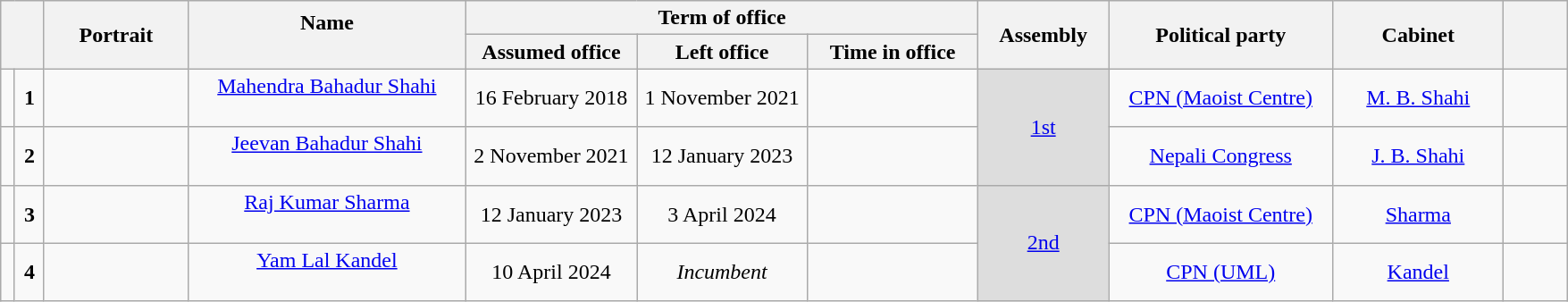<table class="wikitable sortable" style="text-align:center;">
<tr>
<th colspan="2" rowspan="2" width="25px"></th>
<th rowspan="2" width="100px">Portrait</th>
<th rowspan="2" width="200px">Name<br><br></th>
<th colspan="3">Term of office</th>
<th rowspan="2" width="90px">Assembly<br></th>
<th rowspan="2" width="160px">Political party</th>
<th rowspan="2" width="120px">Cabinet</th>
<th rowspan="2" width="40px"></th>
</tr>
<tr>
<th width="120px">Assumed office</th>
<th width="120px">Left office</th>
<th width="120px">Time in office</th>
</tr>
<tr>
<td></td>
<td><strong>1</strong></td>
<td></td>
<td><a href='#'>Mahendra Bahadur Shahi</a><br><br></td>
<td>16 February 2018</td>
<td>1 November 2021</td>
<td></td>
<td rowspan="2" bgcolor="dddddd"><a href='#'>1st</a><br></td>
<td><a href='#'>CPN (Maoist Centre)</a></td>
<td><a href='#'>M. B. Shahi</a></td>
<td></td>
</tr>
<tr>
<td></td>
<td><strong>2</strong></td>
<td></td>
<td><a href='#'>Jeevan Bahadur Shahi</a><br><br></td>
<td>2 November 2021</td>
<td>12 January 2023</td>
<td></td>
<td><a href='#'>Nepali Congress</a></td>
<td><a href='#'>J. B. Shahi</a></td>
<td></td>
</tr>
<tr>
<td></td>
<td><strong>3</strong></td>
<td></td>
<td><a href='#'>Raj Kumar Sharma</a><br><br></td>
<td>12 January 2023</td>
<td>3 April 2024</td>
<td></td>
<td rowspan="2" bgcolor="dddddd"><a href='#'>2nd</a><br></td>
<td><a href='#'>CPN (Maoist Centre)</a></td>
<td><a href='#'>Sharma</a></td>
<td></td>
</tr>
<tr>
<td></td>
<td><strong>4</strong></td>
<td></td>
<td><a href='#'>Yam Lal Kandel</a><br><br></td>
<td>10 April 2024</td>
<td><em>Incumbent</em></td>
<td></td>
<td><a href='#'>CPN (UML)</a></td>
<td><a href='#'>Kandel</a></td>
<td></td>
</tr>
</table>
